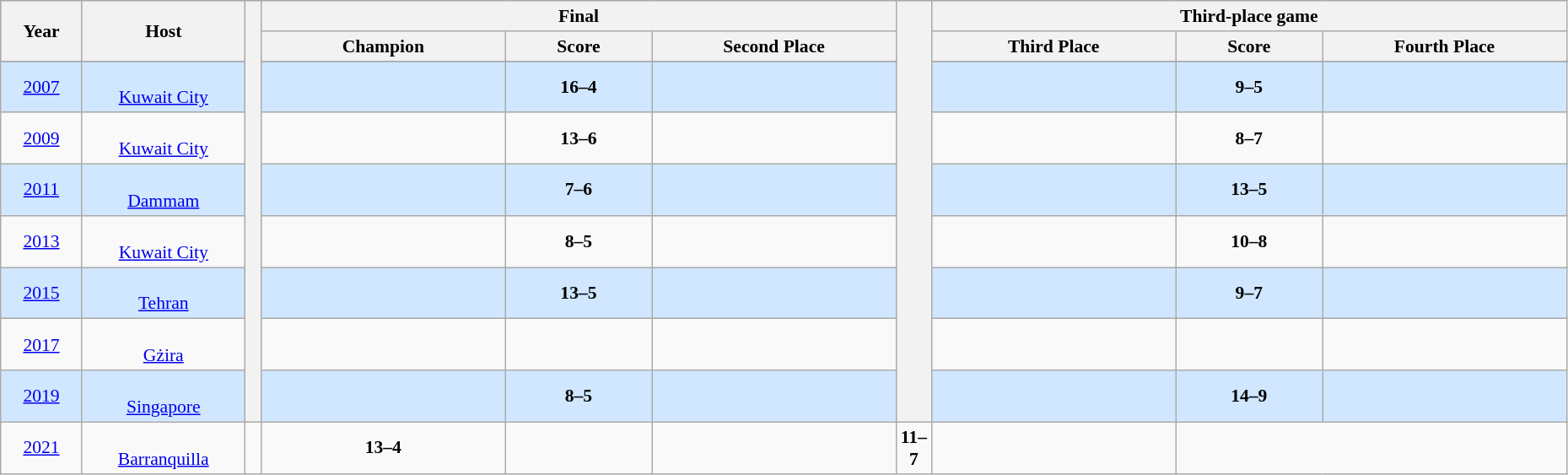<table class="wikitable" style="font-size:90%; width: 98%; text-align: center;">
<tr bgcolor=#C1D8FF>
<th rowspan=2 width=5%>Year</th>
<th rowspan=2 width=10%>Host</th>
<th width=1% rowspan=10 bgcolor=ffffff></th>
<th colspan=3>Final</th>
<th width=1% rowspan=10 bgcolor=ffffff></th>
<th colspan=3>Third-place game</th>
</tr>
<tr bgcolor=#EFEFEF>
<th width=15%>Champion</th>
<th width=9%>Score</th>
<th width=15%>Second Place</th>
<th width=15%>Third Place</th>
<th width=9%>Score</th>
<th width=15%>Fourth Place</th>
</tr>
<tr>
</tr>
<tr bgcolor=#D0E7FF>
<td><a href='#'>2007</a></td>
<td><br><a href='#'>Kuwait City</a></td>
<td></td>
<td><strong>16–4</strong></td>
<td></td>
<td></td>
<td><strong>9–5</strong></td>
<td></td>
</tr>
<tr>
<td><a href='#'>2009</a></td>
<td><br><a href='#'>Kuwait City</a></td>
<td></td>
<td><strong>13–6</strong></td>
<td></td>
<td></td>
<td><strong>8–7</strong></td>
<td></td>
</tr>
<tr bgcolor=#D0E7FF>
<td><a href='#'>2011</a></td>
<td><br><a href='#'>Dammam</a></td>
<td></td>
<td><strong>7–6</strong></td>
<td></td>
<td></td>
<td><strong>13–5</strong></td>
<td></td>
</tr>
<tr>
<td><a href='#'>2013</a></td>
<td><br><a href='#'>Kuwait City</a></td>
<td></td>
<td><strong>8–5</strong></td>
<td></td>
<td></td>
<td><strong>10–8</strong></td>
<td></td>
</tr>
<tr bgcolor=#D0E7FF>
<td><a href='#'>2015</a></td>
<td><br><a href='#'>Tehran</a></td>
<td></td>
<td><strong>13–5</strong></td>
<td></td>
<td></td>
<td><strong>9–7</strong></td>
<td></td>
</tr>
<tr>
<td><a href='#'>2017</a></td>
<td><br><a href='#'>Gżira</a></td>
<td></td>
<td></td>
<td></td>
<td></td>
<td></td>
<td></td>
</tr>
<tr bgcolor=#D0E7FF>
<td><a href='#'>2019</a></td>
<td><br><a href='#'>Singapore</a></td>
<td></td>
<td><strong>8–5</strong></td>
<td></td>
<td></td>
<td><strong>14–9</strong></td>
<td></td>
</tr>
<tr>
<td><a href='#'>2021</a></td>
<td><br><a href='#'>Barranquilla</a></td>
<td></td>
<td><strong>13–4</strong></td>
<td></td>
<td></td>
<td><strong>11–7</strong></td>
<td></td>
</tr>
</table>
